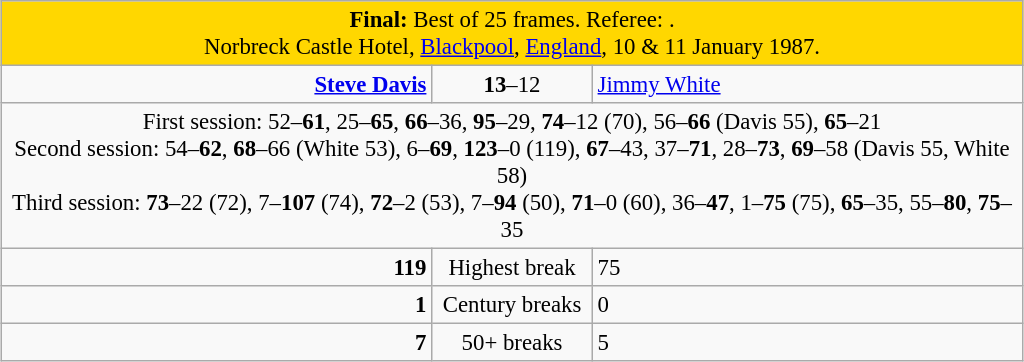<table class="wikitable" style="font-size: 95%; margin: 1em auto 1em auto;">
<tr>
<td colspan="3" align="center" bgcolor="#ffd700"><strong>Final:</strong> Best of 25 frames. Referee: .<br> Norbreck Castle Hotel, <a href='#'>Blackpool</a>, <a href='#'>England</a>, 10 & 11 January 1987.</td>
</tr>
<tr>
<td width="280" align="right"><strong><a href='#'>Steve Davis</a></strong> <br></td>
<td width="100" align="center"><strong>13</strong>–12</td>
<td width="280"><a href='#'>Jimmy White</a> <br></td>
</tr>
<tr>
<td colspan="3" align="center" style="font-size: 100%">First session: 52–<strong>61</strong>, 25–<strong>65</strong>, <strong>66</strong>–36, <strong>95</strong>–29, <strong>74</strong>–12 (70), 56–<strong>66</strong> (Davis 55), <strong>65</strong>–21<br>Second session: 54–<strong>62</strong>, <strong>68</strong>–66 (White 53), 6–<strong>69</strong>,  <strong>123</strong>–0 (119), <strong>67</strong>–43, 37–<strong>71</strong>, 28–<strong>73</strong>, <strong>69</strong>–58 (Davis 55, White 58)<br>Third session: <strong>73</strong>–22 (72), 7–<strong>107</strong> (74), <strong>72</strong>–2 (53), 7–<strong>94</strong> (50), <strong>71</strong>–0 (60), 36–<strong>47</strong>, 1–<strong>75</strong> (75), <strong>65</strong>–35, 55–<strong>80</strong>, <strong>75</strong>–35</td>
</tr>
<tr>
<td align="right"><strong>119</strong></td>
<td align="center">Highest break</td>
<td>75</td>
</tr>
<tr>
<td align="right"><strong>1</strong></td>
<td align="center">Century breaks</td>
<td>0</td>
</tr>
<tr>
<td align="right"><strong>7</strong></td>
<td align="center">50+ breaks</td>
<td>5</td>
</tr>
</table>
